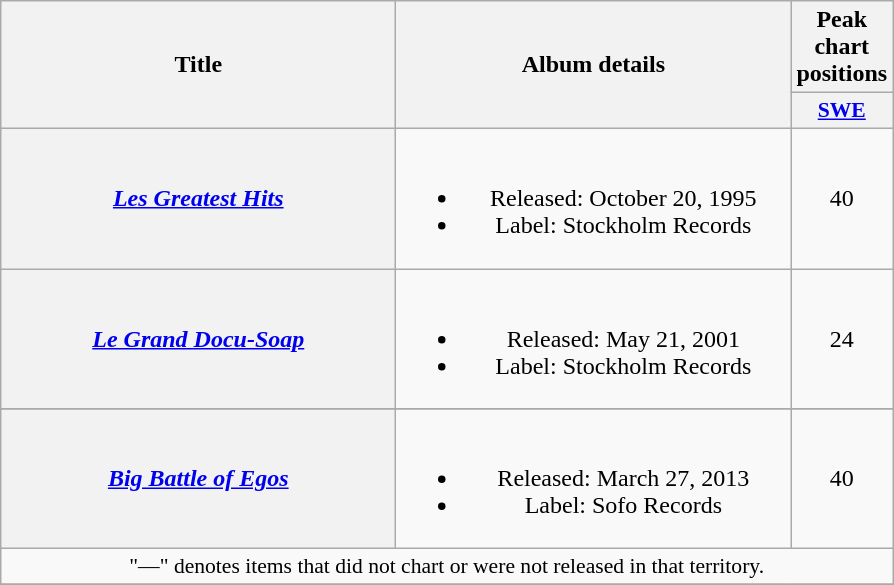<table class="wikitable plainrowheaders" style="text-align:center;">
<tr>
<th scope="col" rowspan="2" style="width:16em;">Title</th>
<th scope="col" rowspan="2" style="width:16em;">Album details</th>
<th scope="col" colspan="1">Peak<br>chart<br>positions</th>
</tr>
<tr>
<th style="width:2em;font-size:90%;"><a href='#'>SWE</a><br></th>
</tr>
<tr>
<th scope="row"><em><a href='#'>Les Greatest Hits</a></em></th>
<td><br><ul><li>Released: October 20, 1995</li><li>Label: Stockholm Records</li></ul></td>
<td>40</td>
</tr>
<tr>
<th scope="row"><em><a href='#'>Le Grand Docu-Soap</a></em></th>
<td><br><ul><li>Released: May 21, 2001</li><li>Label: Stockholm Records</li></ul></td>
<td>24</td>
</tr>
<tr>
</tr>
<tr>
<th scope="row"><em><a href='#'>Big Battle of Egos</a></em></th>
<td><br><ul><li>Released: March 27, 2013</li><li>Label: Sofo Records</li></ul></td>
<td>40</td>
</tr>
<tr>
<td align="center" colspan="15" style="font-size:90%">"—" denotes items that did not chart or were not released in that territory.</td>
</tr>
<tr>
</tr>
</table>
